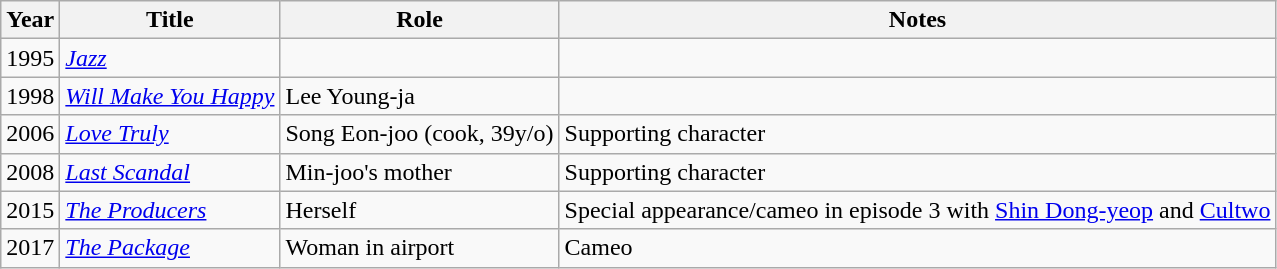<table class="wikitable">
<tr>
<th>Year</th>
<th>Title</th>
<th>Role</th>
<th>Notes</th>
</tr>
<tr>
<td>1995</td>
<td><a href='#'><em>Jazz</em></a></td>
<td></td>
<td></td>
</tr>
<tr>
<td>1998</td>
<td><a href='#'><em>Will Make You Happy</em></a></td>
<td>Lee Young-ja</td>
<td></td>
</tr>
<tr>
<td>2006</td>
<td><em><a href='#'>Love Truly</a></em></td>
<td>Song Eon-joo (cook, 39y/o)</td>
<td>Supporting character</td>
</tr>
<tr>
<td>2008</td>
<td><em><a href='#'>Last Scandal</a></em></td>
<td>Min-joo's mother</td>
<td>Supporting character</td>
</tr>
<tr>
<td>2015</td>
<td><em><a href='#'>The Producers</a></em></td>
<td>Herself</td>
<td>Special appearance/cameo in episode 3 with <a href='#'>Shin Dong-yeop</a> and <a href='#'>Cultwo</a></td>
</tr>
<tr>
<td>2017</td>
<td><em><a href='#'>The Package</a></em></td>
<td>Woman in airport</td>
<td>Cameo</td>
</tr>
</table>
